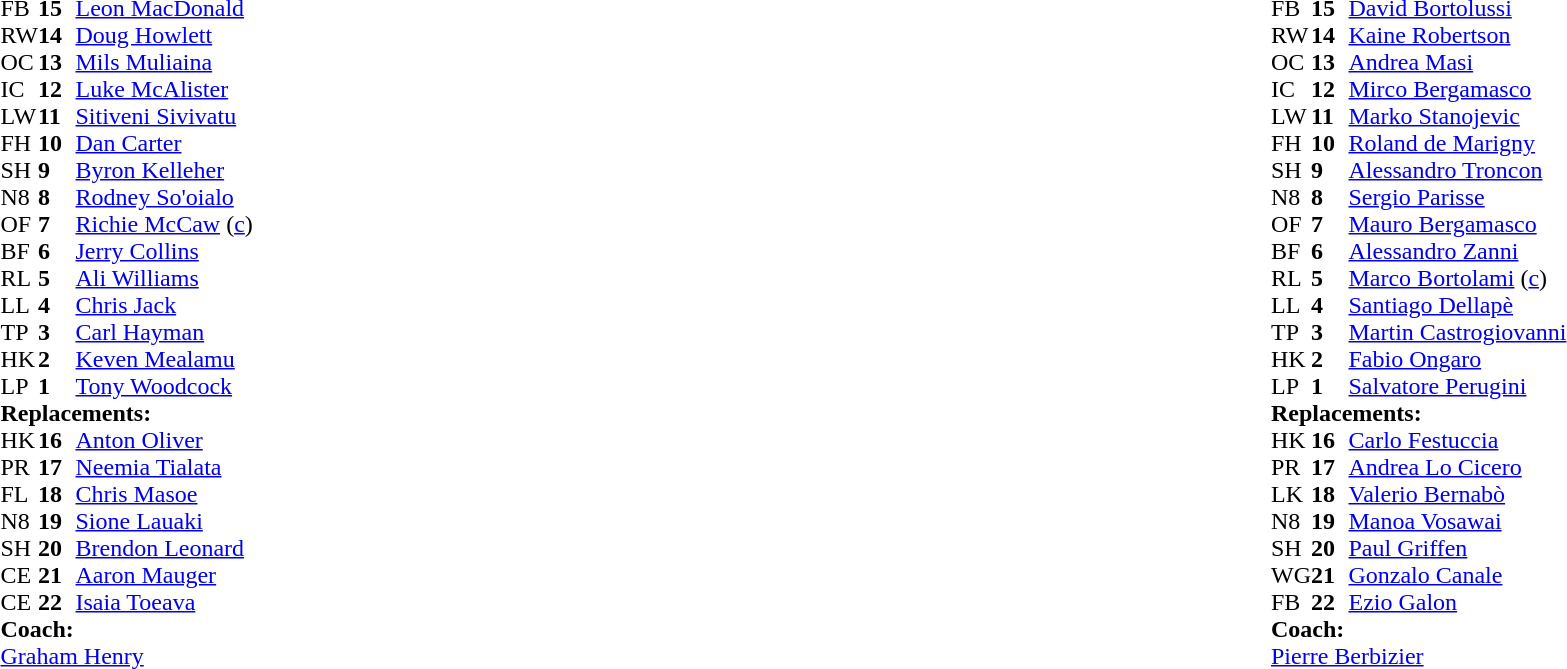<table width="100%">
<tr>
<td style="vertical-align:top" width="50%"><br><table cellspacing="0" cellpadding="0">
<tr>
<th width="25"></th>
<th width="25"></th>
</tr>
<tr>
<td>FB</td>
<td><strong>15</strong></td>
<td><a href='#'>Leon MacDonald</a></td>
</tr>
<tr>
<td>RW</td>
<td><strong>14</strong></td>
<td><a href='#'>Doug Howlett</a></td>
</tr>
<tr>
<td>OC</td>
<td><strong>13</strong></td>
<td><a href='#'>Mils Muliaina</a></td>
<td></td>
<td></td>
</tr>
<tr>
<td>IC</td>
<td><strong>12</strong></td>
<td><a href='#'>Luke McAlister</a></td>
</tr>
<tr>
<td>LW</td>
<td><strong>11</strong></td>
<td><a href='#'>Sitiveni Sivivatu</a></td>
</tr>
<tr>
<td>FH</td>
<td><strong>10</strong></td>
<td><a href='#'>Dan Carter</a></td>
<td></td>
<td></td>
</tr>
<tr>
<td>SH</td>
<td><strong>9</strong></td>
<td><a href='#'>Byron Kelleher</a></td>
<td></td>
<td></td>
</tr>
<tr>
<td>N8</td>
<td><strong>8</strong></td>
<td><a href='#'>Rodney So'oialo</a></td>
</tr>
<tr>
<td>OF</td>
<td><strong>7</strong></td>
<td><a href='#'>Richie McCaw</a> (<a href='#'>c</a>)</td>
<td></td>
<td></td>
</tr>
<tr>
<td>BF</td>
<td><strong>6</strong></td>
<td><a href='#'>Jerry Collins</a></td>
<td></td>
<td></td>
<td></td>
</tr>
<tr>
<td>RL</td>
<td><strong>5</strong></td>
<td><a href='#'>Ali Williams</a></td>
<td></td>
<td></td>
</tr>
<tr>
<td>LL</td>
<td><strong>4</strong></td>
<td><a href='#'>Chris Jack</a></td>
</tr>
<tr>
<td>TP</td>
<td><strong>3</strong></td>
<td><a href='#'>Carl Hayman</a></td>
<td></td>
</tr>
<tr>
<td>HK</td>
<td><strong>2</strong></td>
<td><a href='#'>Keven Mealamu</a></td>
<td></td>
<td></td>
</tr>
<tr>
<td>LP</td>
<td><strong>1</strong></td>
<td><a href='#'>Tony Woodcock</a></td>
<td></td>
<td></td>
<td></td>
<td></td>
</tr>
<tr>
<td colspan=3><strong>Replacements:</strong></td>
</tr>
<tr>
<td>HK</td>
<td><strong>16</strong></td>
<td><a href='#'>Anton Oliver</a></td>
<td></td>
<td></td>
</tr>
<tr>
<td>PR</td>
<td><strong>17</strong></td>
<td><a href='#'>Neemia Tialata</a></td>
<td></td>
<td></td>
<td></td>
<td></td>
</tr>
<tr>
<td>FL</td>
<td><strong>18</strong></td>
<td><a href='#'>Chris Masoe</a></td>
<td></td>
<td></td>
</tr>
<tr>
<td>N8</td>
<td><strong>19</strong></td>
<td><a href='#'>Sione Lauaki</a></td>
<td></td>
<td></td>
</tr>
<tr>
<td>SH</td>
<td><strong>20</strong></td>
<td><a href='#'>Brendon Leonard</a></td>
<td></td>
<td></td>
</tr>
<tr>
<td>CE</td>
<td><strong>21</strong></td>
<td><a href='#'>Aaron Mauger</a></td>
<td></td>
<td></td>
</tr>
<tr>
<td>CE</td>
<td><strong>22</strong></td>
<td><a href='#'>Isaia Toeava</a></td>
<td></td>
<td></td>
</tr>
<tr>
<td colspan=3><strong>Coach:</strong></td>
</tr>
<tr>
<td colspan="4"> <a href='#'>Graham Henry</a></td>
</tr>
</table>
</td>
<td style="vertical-align:top"></td>
<td style="vertical-align:top" width="50%"><br><table cellspacing="0" cellpadding="0" align="center">
<tr>
<th width="25"></th>
<th width="25"></th>
</tr>
<tr>
<td>FB</td>
<td><strong>15</strong></td>
<td><a href='#'>David Bortolussi</a></td>
<td></td>
<td></td>
</tr>
<tr>
<td>RW</td>
<td><strong>14</strong></td>
<td><a href='#'>Kaine Robertson</a></td>
</tr>
<tr>
<td>OC</td>
<td><strong>13</strong></td>
<td><a href='#'>Andrea Masi</a></td>
</tr>
<tr>
<td>IC</td>
<td><strong>12</strong></td>
<td><a href='#'>Mirco Bergamasco</a></td>
</tr>
<tr>
<td>LW</td>
<td><strong>11</strong></td>
<td><a href='#'>Marko Stanojevic</a></td>
</tr>
<tr>
<td>FH</td>
<td><strong>10</strong></td>
<td><a href='#'>Roland de Marigny</a></td>
</tr>
<tr>
<td>SH</td>
<td><strong>9</strong></td>
<td><a href='#'>Alessandro Troncon</a></td>
<td></td>
<td></td>
</tr>
<tr>
<td>N8</td>
<td><strong>8</strong></td>
<td><a href='#'>Sergio Parisse</a></td>
</tr>
<tr>
<td>OF</td>
<td><strong>7</strong></td>
<td><a href='#'>Mauro Bergamasco</a></td>
</tr>
<tr>
<td>BF</td>
<td><strong>6</strong></td>
<td><a href='#'>Alessandro Zanni</a></td>
<td></td>
<td></td>
</tr>
<tr>
<td>RL</td>
<td><strong>5</strong></td>
<td><a href='#'>Marco Bortolami</a> (<a href='#'>c</a>)</td>
</tr>
<tr>
<td>LL</td>
<td><strong>4</strong></td>
<td><a href='#'>Santiago Dellapè</a></td>
<td></td>
<td></td>
</tr>
<tr>
<td>TP</td>
<td><strong>3</strong></td>
<td><a href='#'>Martin Castrogiovanni</a></td>
<td></td>
<td></td>
<td></td>
</tr>
<tr>
<td>HK</td>
<td><strong>2</strong></td>
<td><a href='#'>Fabio Ongaro</a></td>
<td></td>
<td></td>
</tr>
<tr>
<td>LP</td>
<td><strong>1</strong></td>
<td><a href='#'>Salvatore Perugini</a></td>
<td></td>
<td></td>
<td></td>
</tr>
<tr>
<td colspan=3><strong>Replacements:</strong></td>
</tr>
<tr>
<td>HK</td>
<td><strong>16</strong></td>
<td><a href='#'>Carlo Festuccia</a></td>
<td></td>
<td></td>
</tr>
<tr>
<td>PR</td>
<td><strong>17</strong></td>
<td><a href='#'>Andrea Lo Cicero</a></td>
<td></td>
<td></td>
</tr>
<tr>
<td>LK</td>
<td><strong>18</strong></td>
<td><a href='#'>Valerio Bernabò</a></td>
<td></td>
<td></td>
</tr>
<tr>
<td>N8</td>
<td><strong>19</strong></td>
<td><a href='#'>Manoa Vosawai</a></td>
<td></td>
<td></td>
</tr>
<tr>
<td>SH</td>
<td><strong>20</strong></td>
<td><a href='#'>Paul Griffen</a></td>
<td></td>
<td></td>
</tr>
<tr>
<td>WG</td>
<td><strong>21</strong></td>
<td><a href='#'>Gonzalo Canale</a></td>
</tr>
<tr>
<td>FB</td>
<td><strong>22</strong></td>
<td><a href='#'>Ezio Galon</a></td>
<td></td>
<td></td>
</tr>
<tr>
<td colspan=3><strong>Coach:</strong></td>
</tr>
<tr>
<td colspan="4"> <a href='#'>Pierre Berbizier</a></td>
</tr>
</table>
</td>
</tr>
</table>
